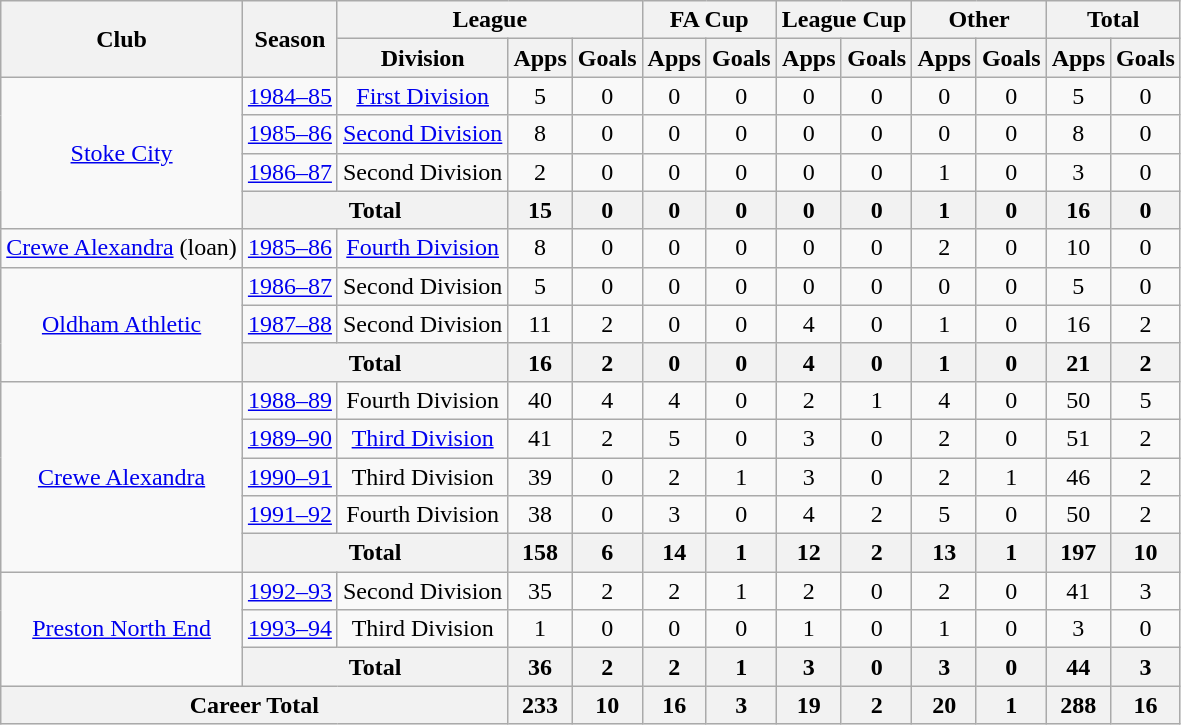<table class="wikitable" style="text-align: center;">
<tr>
<th rowspan="2">Club</th>
<th rowspan="2">Season</th>
<th colspan="3">League</th>
<th colspan="2">FA Cup</th>
<th colspan="2">League Cup</th>
<th colspan="2">Other</th>
<th colspan="2">Total</th>
</tr>
<tr>
<th>Division</th>
<th>Apps</th>
<th>Goals</th>
<th>Apps</th>
<th>Goals</th>
<th>Apps</th>
<th>Goals</th>
<th>Apps</th>
<th>Goals</th>
<th>Apps</th>
<th>Goals</th>
</tr>
<tr>
<td rowspan="4"><a href='#'>Stoke City</a></td>
<td><a href='#'>1984–85</a></td>
<td><a href='#'>First Division</a></td>
<td>5</td>
<td>0</td>
<td>0</td>
<td>0</td>
<td>0</td>
<td>0</td>
<td>0</td>
<td>0</td>
<td>5</td>
<td>0</td>
</tr>
<tr>
<td><a href='#'>1985–86</a></td>
<td><a href='#'>Second Division</a></td>
<td>8</td>
<td>0</td>
<td>0</td>
<td>0</td>
<td>0</td>
<td>0</td>
<td>0</td>
<td>0</td>
<td>8</td>
<td>0</td>
</tr>
<tr>
<td><a href='#'>1986–87</a></td>
<td>Second Division</td>
<td>2</td>
<td>0</td>
<td>0</td>
<td>0</td>
<td>0</td>
<td>0</td>
<td>1</td>
<td>0</td>
<td>3</td>
<td>0</td>
</tr>
<tr>
<th colspan="2">Total</th>
<th>15</th>
<th>0</th>
<th>0</th>
<th>0</th>
<th>0</th>
<th>0</th>
<th>1</th>
<th>0</th>
<th>16</th>
<th>0</th>
</tr>
<tr>
<td><a href='#'>Crewe Alexandra</a> (loan)</td>
<td><a href='#'>1985–86</a></td>
<td><a href='#'>Fourth Division</a></td>
<td>8</td>
<td>0</td>
<td>0</td>
<td>0</td>
<td>0</td>
<td>0</td>
<td>2</td>
<td>0</td>
<td>10</td>
<td>0</td>
</tr>
<tr>
<td rowspan="3"><a href='#'>Oldham Athletic</a></td>
<td><a href='#'>1986–87</a></td>
<td>Second Division</td>
<td>5</td>
<td>0</td>
<td>0</td>
<td>0</td>
<td>0</td>
<td>0</td>
<td>0</td>
<td>0</td>
<td>5</td>
<td>0</td>
</tr>
<tr>
<td><a href='#'>1987–88</a></td>
<td>Second Division</td>
<td>11</td>
<td>2</td>
<td>0</td>
<td>0</td>
<td>4</td>
<td>0</td>
<td>1</td>
<td>0</td>
<td>16</td>
<td>2</td>
</tr>
<tr>
<th colspan="2">Total</th>
<th>16</th>
<th>2</th>
<th>0</th>
<th>0</th>
<th>4</th>
<th>0</th>
<th>1</th>
<th>0</th>
<th>21</th>
<th>2</th>
</tr>
<tr>
<td rowspan="5"><a href='#'>Crewe Alexandra</a></td>
<td><a href='#'>1988–89</a></td>
<td>Fourth Division</td>
<td>40</td>
<td>4</td>
<td>4</td>
<td>0</td>
<td>2</td>
<td>1</td>
<td>4</td>
<td>0</td>
<td>50</td>
<td>5</td>
</tr>
<tr>
<td><a href='#'>1989–90</a></td>
<td><a href='#'>Third Division</a></td>
<td>41</td>
<td>2</td>
<td>5</td>
<td>0</td>
<td>3</td>
<td>0</td>
<td>2</td>
<td>0</td>
<td>51</td>
<td>2</td>
</tr>
<tr>
<td><a href='#'>1990–91</a></td>
<td>Third Division</td>
<td>39</td>
<td>0</td>
<td>2</td>
<td>1</td>
<td>3</td>
<td>0</td>
<td>2</td>
<td>1</td>
<td>46</td>
<td>2</td>
</tr>
<tr>
<td><a href='#'>1991–92</a></td>
<td>Fourth Division</td>
<td>38</td>
<td>0</td>
<td>3</td>
<td>0</td>
<td>4</td>
<td>2</td>
<td>5</td>
<td>0</td>
<td>50</td>
<td>2</td>
</tr>
<tr>
<th colspan="2">Total</th>
<th>158</th>
<th>6</th>
<th>14</th>
<th>1</th>
<th>12</th>
<th>2</th>
<th>13</th>
<th>1</th>
<th>197</th>
<th>10</th>
</tr>
<tr>
<td rowspan="3"><a href='#'>Preston North End</a></td>
<td><a href='#'>1992–93</a></td>
<td>Second Division</td>
<td>35</td>
<td>2</td>
<td>2</td>
<td>1</td>
<td>2</td>
<td>0</td>
<td>2</td>
<td>0</td>
<td>41</td>
<td>3</td>
</tr>
<tr>
<td><a href='#'>1993–94</a></td>
<td>Third Division</td>
<td>1</td>
<td>0</td>
<td>0</td>
<td>0</td>
<td>1</td>
<td>0</td>
<td>1</td>
<td>0</td>
<td>3</td>
<td>0</td>
</tr>
<tr>
<th colspan="2">Total</th>
<th>36</th>
<th>2</th>
<th>2</th>
<th>1</th>
<th>3</th>
<th>0</th>
<th>3</th>
<th>0</th>
<th>44</th>
<th>3</th>
</tr>
<tr>
<th colspan="3">Career Total</th>
<th>233</th>
<th>10</th>
<th>16</th>
<th>3</th>
<th>19</th>
<th>2</th>
<th>20</th>
<th>1</th>
<th>288</th>
<th>16</th>
</tr>
</table>
